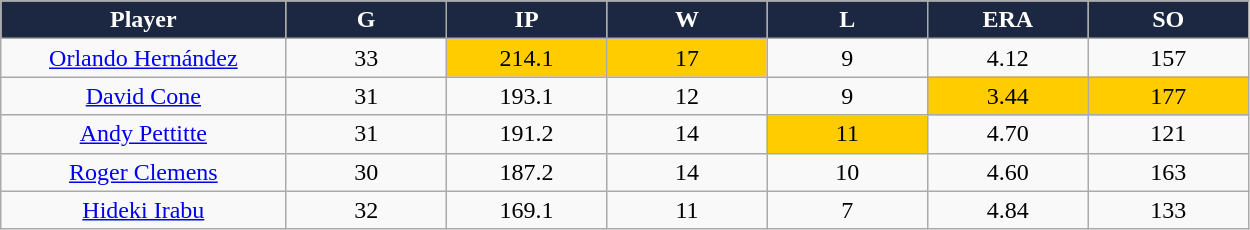<table class="wikitable sortable">
<tr>
<th style="background:#1c2841; color:white; width:16%;">Player</th>
<th style="background:#1c2841; color:white; width:9%;">G</th>
<th style="background:#1c2841; color:white; width:9%;">IP</th>
<th style="background:#1c2841; color:white; width:9%;">W</th>
<th style="background:#1c2841; color:white; width:9%;">L</th>
<th style="background:#1c2841; color:white; width:9%;">ERA</th>
<th style="background:#1c2841; color:white; width:9%;">SO</th>
</tr>
<tr style="text-align:center;">
<td><a href='#'>Orlando Hernández</a></td>
<td>33</td>
<td style="background:#fc0;">214.1</td>
<td style="background:#fc0;">17</td>
<td>9</td>
<td>4.12</td>
<td>157</td>
</tr>
<tr style="text-align:center;">
<td><a href='#'>David Cone</a></td>
<td>31</td>
<td>193.1</td>
<td>12</td>
<td>9</td>
<td style="background:#fc0">3.44</td>
<td style="background:#fc0;">177</td>
</tr>
<tr style="text-align:center;">
<td><a href='#'>Andy Pettitte</a></td>
<td>31</td>
<td>191.2</td>
<td>14</td>
<td style="background:#fc0;">11</td>
<td>4.70</td>
<td>121</td>
</tr>
<tr style="text-align:center;">
<td><a href='#'>Roger Clemens</a></td>
<td>30</td>
<td>187.2</td>
<td>14</td>
<td>10</td>
<td>4.60</td>
<td>163</td>
</tr>
<tr style="text-align:center;">
<td><a href='#'>Hideki Irabu</a></td>
<td>32</td>
<td>169.1</td>
<td>11</td>
<td>7</td>
<td>4.84</td>
<td>133</td>
</tr>
</table>
